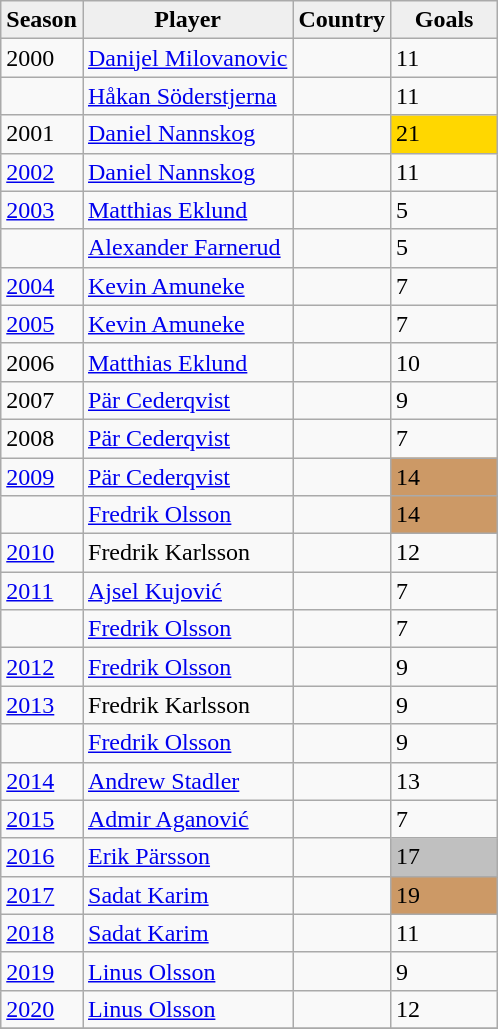<table class=wikitable>
<tr>
<th style="background:#efefef;">Season</th>
<th style="background:#efefef;">Player</th>
<th style="background:#efefef;">Country</th>
<th style="background:#efefef;">Goals</th>
</tr>
<tr>
<td>2000</td>
<td><a href='#'>Danijel Milovanovic</a></td>
<td></td>
<td>11</td>
</tr>
<tr>
<td></td>
<td><a href='#'>Håkan Söderstjerna</a></td>
<td></td>
<td>11</td>
</tr>
<tr>
<td>2001</td>
<td><a href='#'>Daniel Nannskog</a></td>
<td></td>
<td bgcolor=gold>21</td>
</tr>
<tr>
<td><a href='#'>2002</a></td>
<td><a href='#'>Daniel Nannskog</a></td>
<td></td>
<td>11</td>
</tr>
<tr>
<td><a href='#'>2003</a></td>
<td><a href='#'>Matthias Eklund</a></td>
<td></td>
<td>5</td>
</tr>
<tr>
<td></td>
<td><a href='#'>Alexander Farnerud</a></td>
<td></td>
<td>5</td>
</tr>
<tr>
<td><a href='#'>2004</a></td>
<td><a href='#'>Kevin Amuneke</a></td>
<td></td>
<td>7</td>
</tr>
<tr>
<td><a href='#'>2005</a></td>
<td><a href='#'>Kevin Amuneke</a></td>
<td></td>
<td>7</td>
</tr>
<tr>
<td>2006</td>
<td><a href='#'>Matthias Eklund</a></td>
<td></td>
<td>10</td>
</tr>
<tr>
<td>2007</td>
<td><a href='#'>Pär Cederqvist</a></td>
<td></td>
<td>9</td>
</tr>
<tr>
<td>2008</td>
<td><a href='#'>Pär Cederqvist</a></td>
<td></td>
<td>7</td>
</tr>
<tr>
<td><a href='#'>2009</a></td>
<td><a href='#'>Pär Cederqvist</a></td>
<td></td>
<td style="background:#cc9966; width:4em;">14</td>
</tr>
<tr>
<td></td>
<td><a href='#'>Fredrik Olsson</a></td>
<td></td>
<td style="background:#cc9966; width:4em;">14</td>
</tr>
<tr>
<td><a href='#'>2010</a></td>
<td>Fredrik Karlsson</td>
<td></td>
<td>12</td>
</tr>
<tr>
<td><a href='#'>2011</a></td>
<td><a href='#'>Ajsel Kujović</a></td>
<td></td>
<td>7</td>
</tr>
<tr>
<td></td>
<td><a href='#'>Fredrik Olsson</a></td>
<td></td>
<td>7</td>
</tr>
<tr>
<td><a href='#'>2012</a></td>
<td><a href='#'>Fredrik Olsson</a></td>
<td></td>
<td>9</td>
</tr>
<tr>
<td><a href='#'>2013</a></td>
<td>Fredrik Karlsson</td>
<td></td>
<td>9</td>
</tr>
<tr>
<td></td>
<td><a href='#'>Fredrik Olsson</a></td>
<td></td>
<td>9</td>
</tr>
<tr>
<td><a href='#'>2014</a></td>
<td><a href='#'>Andrew Stadler</a></td>
<td></td>
<td>13</td>
</tr>
<tr>
<td><a href='#'>2015</a></td>
<td><a href='#'>Admir Aganović</a></td>
<td></td>
<td>7</td>
</tr>
<tr>
<td><a href='#'>2016</a></td>
<td><a href='#'>Erik Pärsson</a></td>
<td></td>
<td style="background:silver; width:4em;">17</td>
</tr>
<tr>
<td><a href='#'>2017</a></td>
<td><a href='#'>Sadat Karim</a></td>
<td></td>
<td style="background:#cc9966; width:4em;">19</td>
</tr>
<tr>
<td><a href='#'>2018</a></td>
<td><a href='#'>Sadat Karim</a></td>
<td></td>
<td>11</td>
</tr>
<tr>
<td><a href='#'>2019</a></td>
<td><a href='#'>Linus Olsson</a></td>
<td></td>
<td>9</td>
</tr>
<tr>
<td><a href='#'>2020</a></td>
<td><a href='#'>Linus Olsson</a></td>
<td></td>
<td>12</td>
</tr>
<tr>
</tr>
</table>
